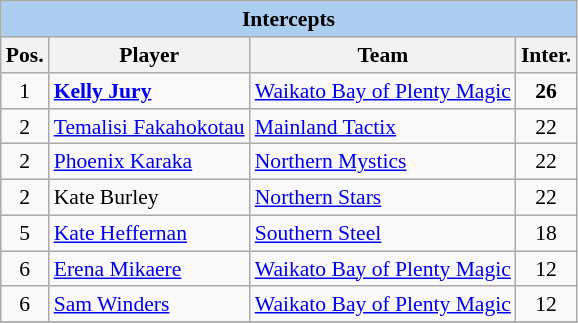<table class="wikitable"  style="float:left; font-size:90%;">
<tr>
<th colspan=4 style=background:#ABCDEF>Intercepts</th>
</tr>
<tr>
<th>Pos.</th>
<th>Player</th>
<th>Team</th>
<th>Inter.</th>
</tr>
<tr>
<td align=center>1</td>
<td><strong><a href='#'>Kelly Jury</a></strong></td>
<td><a href='#'>Waikato Bay of Plenty Magic</a></td>
<td align=center><strong>26</strong></td>
</tr>
<tr>
<td align=center>2</td>
<td><a href='#'>Temalisi Fakahokotau</a></td>
<td><a href='#'>Mainland Tactix</a></td>
<td align=center>22</td>
</tr>
<tr>
<td align=center>2</td>
<td><a href='#'>Phoenix Karaka</a></td>
<td><a href='#'>Northern Mystics</a></td>
<td align=center>22</td>
</tr>
<tr>
<td align=center>2</td>
<td>Kate Burley</td>
<td><a href='#'>Northern Stars</a></td>
<td align=center>22</td>
</tr>
<tr>
<td align=center>5</td>
<td><a href='#'>Kate Heffernan</a></td>
<td><a href='#'>Southern Steel</a></td>
<td align=center>18</td>
</tr>
<tr>
<td align=center>6</td>
<td><a href='#'>Erena Mikaere</a></td>
<td><a href='#'>Waikato Bay of Plenty Magic</a></td>
<td align=center>12</td>
</tr>
<tr>
<td align=center>6</td>
<td><a href='#'>Sam Winders</a></td>
<td><a href='#'>Waikato Bay of Plenty Magic</a></td>
<td align=center>12</td>
</tr>
<tr>
</tr>
</table>
